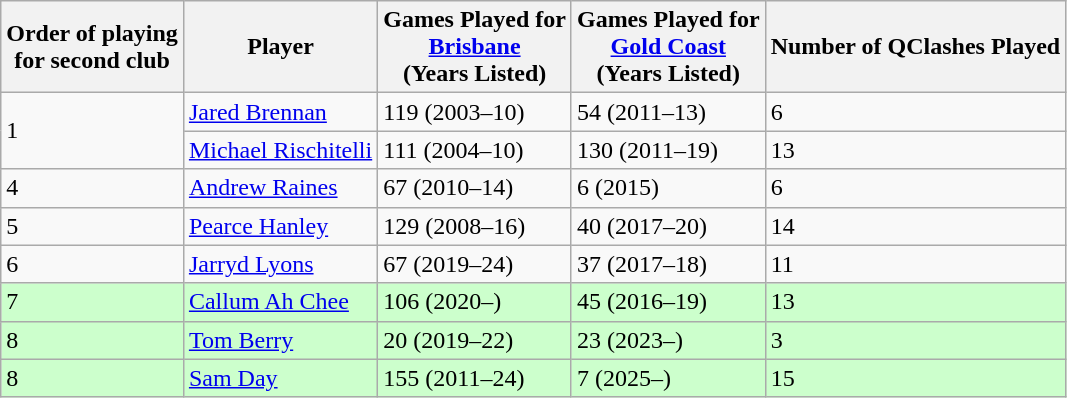<table class="wikitable" style="text-align: left;">
<tr>
<th>Order of playing<br>for second club</th>
<th>Player</th>
<th>Games Played for<br><a href='#'>Brisbane</a><br>(Years Listed)</th>
<th>Games Played for<br><a href='#'>Gold Coast</a><br>(Years Listed)</th>
<th>Number of QClashes Played</th>
</tr>
<tr>
<td rowspan="2">1</td>
<td> <a href='#'>Jared Brennan</a></td>
<td>119 (2003–10)</td>
<td>54 (2011–13)</td>
<td>6</td>
</tr>
<tr>
<td> <a href='#'>Michael Rischitelli</a></td>
<td>111 (2004–10)</td>
<td>130 (2011–19)</td>
<td>13</td>
</tr>
<tr>
<td>4</td>
<td> <a href='#'>Andrew Raines</a></td>
<td>67 (2010–14)</td>
<td>6 (2015)</td>
<td>6</td>
</tr>
<tr>
<td>5</td>
<td> <a href='#'>Pearce Hanley</a></td>
<td>129 (2008–16)</td>
<td>40 (2017–20)</td>
<td>14</td>
</tr>
<tr>
<td>6</td>
<td> <a href='#'>Jarryd Lyons</a></td>
<td>67 (2019–24)</td>
<td>37 (2017–18)</td>
<td>11</td>
</tr>
<tr style="background:#ccffcc;" |>
<td>7</td>
<td> <a href='#'>Callum Ah Chee</a></td>
<td>106 (2020–)</td>
<td>45 (2016–19)</td>
<td>13</td>
</tr>
<tr style="background:#ccffcc;" |>
<td>8</td>
<td> <a href='#'>Tom Berry</a></td>
<td>20 (2019–22)</td>
<td>23 (2023–)</td>
<td>3</td>
</tr>
<tr style="background:#ccffcc;" |>
<td>8</td>
<td> <a href='#'>Sam Day</a></td>
<td>155 (2011–24)</td>
<td>7 (2025–)</td>
<td>15</td>
</tr>
</table>
